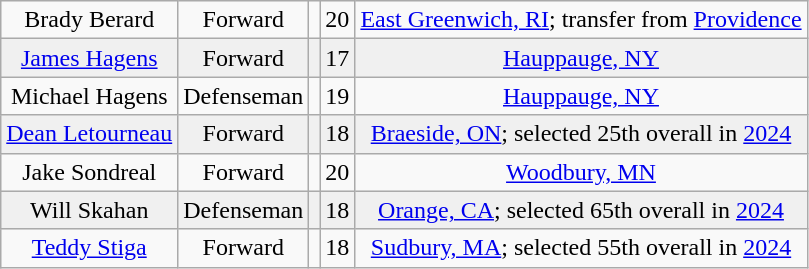<table class="wikitable">
<tr align="center" bgcolor="">
<td>Brady Berard</td>
<td>Forward</td>
<td></td>
<td>20</td>
<td><a href='#'>East Greenwich, RI</a>; transfer from <a href='#'>Providence</a></td>
</tr>
<tr align="center" bgcolor="f0f0f0">
<td><a href='#'>James Hagens</a></td>
<td>Forward</td>
<td></td>
<td>17</td>
<td><a href='#'>Hauppauge, NY</a></td>
</tr>
<tr align="center" bgcolor="">
<td>Michael Hagens</td>
<td>Defenseman</td>
<td></td>
<td>19</td>
<td><a href='#'>Hauppauge, NY</a></td>
</tr>
<tr align="center" bgcolor="f0f0f0">
<td><a href='#'>Dean Letourneau</a></td>
<td>Forward</td>
<td></td>
<td>18</td>
<td><a href='#'>Braeside, ON</a>; selected 25th overall in <a href='#'>2024</a></td>
</tr>
<tr align="center" bgcolor="">
<td>Jake Sondreal</td>
<td>Forward</td>
<td></td>
<td>20</td>
<td><a href='#'>Woodbury, MN</a></td>
</tr>
<tr align="center" bgcolor="f0f0f0">
<td>Will Skahan</td>
<td>Defenseman</td>
<td></td>
<td>18</td>
<td><a href='#'>Orange, CA</a>; selected 65th overall in <a href='#'>2024</a></td>
</tr>
<tr align="center" bgcolor="">
<td><a href='#'>Teddy Stiga</a></td>
<td>Forward</td>
<td></td>
<td>18</td>
<td><a href='#'>Sudbury, MA</a>; selected 55th overall in <a href='#'>2024</a></td>
</tr>
</table>
